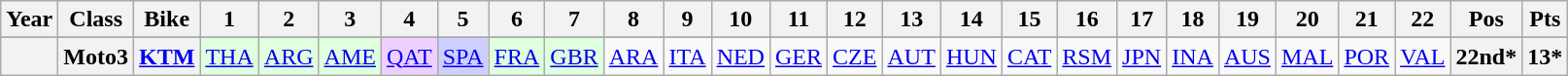<table class="wikitable" style="text-align:center;">
<tr>
<th>Year</th>
<th>Class</th>
<th>Bike</th>
<th>1</th>
<th>2</th>
<th>3</th>
<th>4</th>
<th>5</th>
<th>6</th>
<th>7</th>
<th>8</th>
<th>9</th>
<th>10</th>
<th>11</th>
<th>12</th>
<th>13</th>
<th>14</th>
<th>15</th>
<th>16</th>
<th>17</th>
<th>18</th>
<th>19</th>
<th>20</th>
<th>21</th>
<th>22</th>
<th>Pos</th>
<th>Pts</th>
</tr>
<tr>
</tr>
<tr>
<th></th>
<th>Moto3</th>
<th><a href='#'>KTM</a></th>
<td style="background:#DFFFDF;"><a href='#'>THA</a><br></td>
<td style="background:#DFFFDF;"><a href='#'>ARG</a><br></td>
<td style="background:#DFFFDF;"><a href='#'>AME</a><br></td>
<td style="background:#EFCFFF;"><a href='#'>QAT</a><br></td>
<td style="background:#CFCFFF;"><a href='#'>SPA</a><br></td>
<td style="background:#DFFFDF;"><a href='#'>FRA</a><br></td>
<td style="background:#DFFFDF;"><a href='#'>GBR</a><br></td>
<td style="background:#;"><a href='#'>ARA</a><br></td>
<td style="background:#;"><a href='#'>ITA</a><br></td>
<td style="background:#;"><a href='#'>NED</a><br></td>
<td style="background:#;"><a href='#'>GER</a><br></td>
<td style="background:#;"><a href='#'>CZE</a><br></td>
<td style="background:#;"><a href='#'>AUT</a><br></td>
<td style="background:#;"><a href='#'>HUN</a><br></td>
<td style="background:#;"><a href='#'>CAT</a><br></td>
<td style="background:#;"><a href='#'>RSM</a><br></td>
<td style="background:#;"><a href='#'>JPN</a><br></td>
<td style="background:#;"><a href='#'>INA</a><br></td>
<td style="background:#;"><a href='#'>AUS</a><br></td>
<td style="background:#;"><a href='#'>MAL</a><br></td>
<td style="background:#;"><a href='#'>POR</a><br></td>
<td style="background:#;"><a href='#'>VAL</a><br></td>
<th>22nd*</th>
<th>13*</th>
</tr>
</table>
